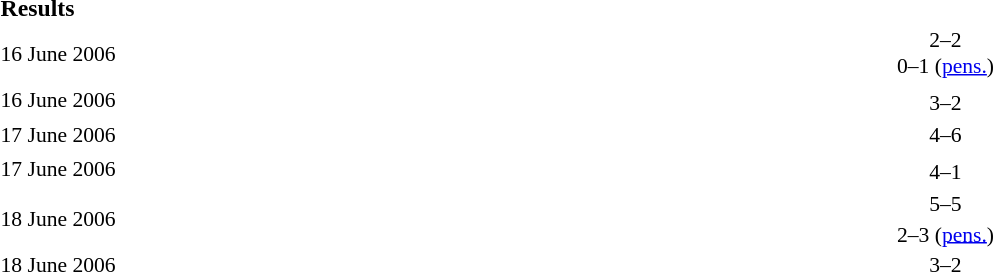<table style="width:100%; font-size:90%;">
<tr>
<th width=20%></th>
<th width=20%></th>
<th width=20%></th>
</tr>
<tr>
<td style=font-size:110%><strong>Results</strong></td>
</tr>
<tr>
<td>16 June 2006</td>
<td align=right></td>
<td align=center>2–2 <br>0–1 (<a href='#'>pens.</a>)</td>
<td></td>
</tr>
<tr>
<td>16 June 2006</td>
<td align=right></td>
<td align=center>3–2<sup></sup></td>
<td></td>
</tr>
<tr>
<td>17 June 2006</td>
<td align=right></td>
<td align=center>4–6</td>
<td></td>
</tr>
<tr>
<td>17 June 2006</td>
<td align=right></td>
<td align=center>4–1<sup></sup></td>
<td></td>
</tr>
<tr>
<td>18 June 2006</td>
<td align=right></td>
<td align=center>5–5 <br>2–3 (<a href='#'>pens.</a>)<sup></sup></td>
<td></td>
</tr>
<tr>
<td>18 June 2006</td>
<td align=right></td>
<td align=center>3–2</td>
<td></td>
</tr>
</table>
